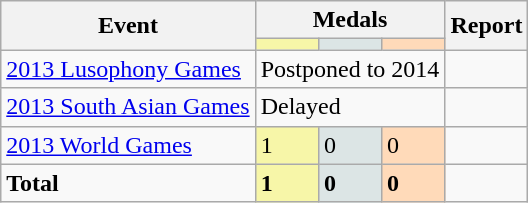<table class=wikitable>
<tr>
<th rowspan=2>Event</th>
<th colspan=3>Medals</th>
<th rowspan=2>Report</th>
</tr>
<tr>
<th style="background:#f7f6a8;"></th>
<th style="background:#dce5e5;"></th>
<th style="background:#ffdab9;"></th>
</tr>
<tr>
<td><a href='#'>2013 Lusophony Games</a></td>
<td colspan=3>Postponed to 2014</td>
<td></td>
</tr>
<tr>
<td><a href='#'>2013 South Asian Games</a></td>
<td colspan=3>Delayed</td>
<td></td>
</tr>
<tr>
<td><a href='#'>2013 World Games</a></td>
<td style="background:#f7f6a8;">1</td>
<td style="background:#dce5e5;">0</td>
<td style="background:#ffdab9;">0</td>
<td></td>
</tr>
<tr>
<td><strong>Total</strong></td>
<td style="background:#f7f6a8;"><strong>1</strong></td>
<td style="background:#dce5e5;"><strong>0</strong></td>
<td style="background:#ffdab9;"><strong>0</strong></td>
<td></td>
</tr>
</table>
